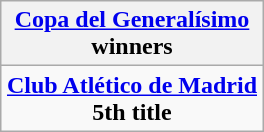<table class="wikitable" style="text-align: center; margin: 0 auto;">
<tr>
<th><a href='#'>Copa del Generalísimo</a><br>winners</th>
</tr>
<tr>
<td><strong><a href='#'>Club Atlético de Madrid</a></strong><br><strong>5th title</strong></td>
</tr>
</table>
